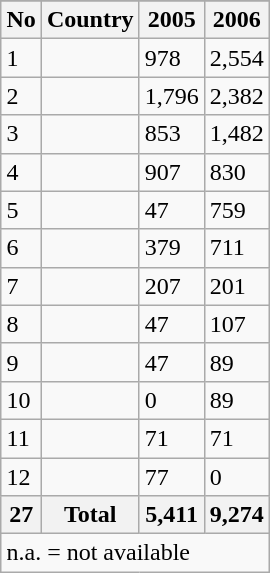<table class="wikitable" style="float: right; margin-left: 10px">
<tr>
</tr>
<tr>
<th>No</th>
<th>Country</th>
<th>2005</th>
<th>2006</th>
</tr>
<tr>
<td>1</td>
<td></td>
<td>978</td>
<td>2,554</td>
</tr>
<tr>
<td>2</td>
<td></td>
<td>1,796</td>
<td>2,382</td>
</tr>
<tr>
<td>3</td>
<td></td>
<td>853</td>
<td>1,482</td>
</tr>
<tr>
<td>4</td>
<td></td>
<td>907</td>
<td>830</td>
</tr>
<tr>
<td>5</td>
<td></td>
<td>47</td>
<td>759</td>
</tr>
<tr>
<td>6</td>
<td></td>
<td>379</td>
<td>711</td>
</tr>
<tr>
<td>7</td>
<td></td>
<td>207</td>
<td>201</td>
</tr>
<tr>
<td>8</td>
<td></td>
<td>47</td>
<td>107</td>
</tr>
<tr>
<td>9</td>
<td></td>
<td>47</td>
<td>89</td>
</tr>
<tr>
<td>10</td>
<td></td>
<td>0</td>
<td>89</td>
</tr>
<tr>
<td>11</td>
<td></td>
<td>71</td>
<td>71</td>
</tr>
<tr>
<td>12</td>
<td></td>
<td>77</td>
<td>0</td>
</tr>
<tr>
<th>27</th>
<th>Total</th>
<th>5,411</th>
<th>9,274</th>
</tr>
<tr>
<td colspan=5>n.a. = not available</td>
</tr>
</table>
